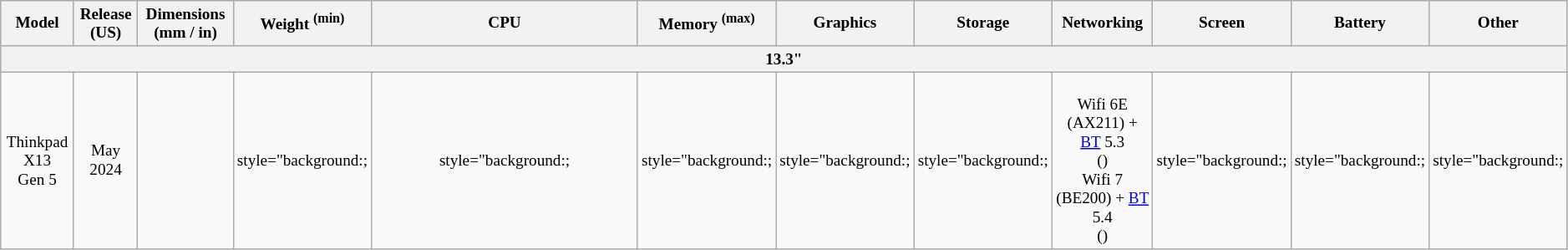<table class="wikitable" style="font-size: 80%; text-align: center; min-width: 80%;">
<tr>
<th>Model</th>
<th>Release (US)</th>
<th>Dimensions (mm / in)</th>
<th>Weight <sup>(min)</sup></th>
<th style="width:17%">CPU</th>
<th>Memory <sup>(max)</sup></th>
<th>Graphics</th>
<th>Storage</th>
<th>Networking</th>
<th>Screen</th>
<th>Battery</th>
<th>Other</th>
</tr>
<tr>
<th colspan=12>13.3"</th>
</tr>
<tr>
<td>Thinkpad X13<br>Gen 5 </td>
<td>May 2024</td>
<td></td>
<td>style="background:;</td>
<td>style="background:; </td>
<td>style="background:;</td>
<td>style="background:;</td>
<td>style="background:;</td>
<td><br>Wifi 6E (AX211) + <a href='#'>BT</a> 5.3 <br>()<br>Wifi 7 (BE200) + <a href='#'>BT</a> 5.4 <br>()<br></td>
<td>style="background:;</td>
<td>style="background:;</td>
<td>style="background:;</td>
</tr>
</table>
